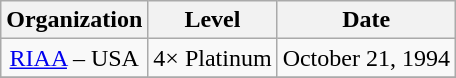<table class="wikitable">
<tr>
<th>Organization</th>
<th>Level</th>
<th>Date</th>
</tr>
<tr>
<td style="text-align:center"><a href='#'>RIAA</a> – USA</td>
<td style="text-align:center">4× Platinum</td>
<td style="text-align:center">October 21, 1994</td>
</tr>
<tr>
</tr>
</table>
